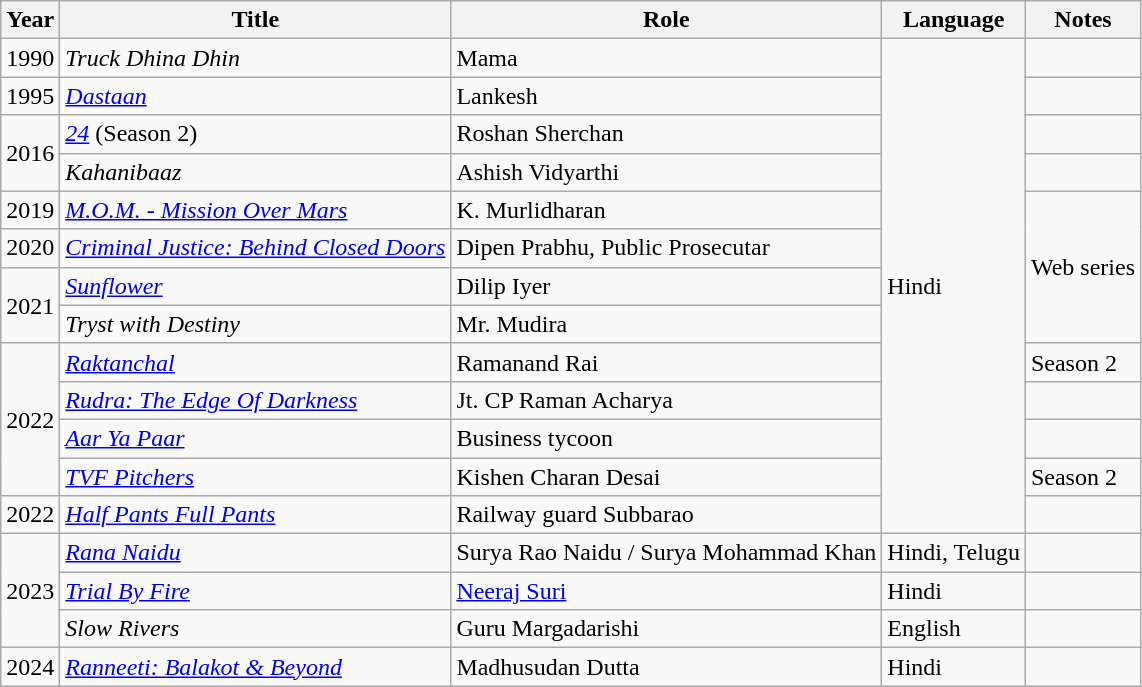<table class="wikitable sortable">
<tr>
<th>Year</th>
<th>Title</th>
<th>Role</th>
<th>Language</th>
<th class="unsortable">Notes</th>
</tr>
<tr>
<td>1990</td>
<td><em>Truck Dhina Dhin</em></td>
<td>Mama</td>
<td rowspan="13">Hindi</td>
<td></td>
</tr>
<tr>
<td>1995</td>
<td><em><a href='#'>Dastaan</a></em></td>
<td>Lankesh</td>
</tr>
<tr>
<td rowspan="2">2016</td>
<td><em><a href='#'>24</a></em> (Season 2)</td>
<td>Roshan Sherchan</td>
<td></td>
</tr>
<tr>
<td><em>Kahanibaaz</em></td>
<td>Ashish Vidyarthi</td>
</tr>
<tr>
<td>2019</td>
<td><em><a href='#'>M.O.M. - Mission Over Mars</a></em></td>
<td>K. Murlidharan</td>
<td rowspan="4">Web series</td>
</tr>
<tr>
<td>2020</td>
<td><em><a href='#'>Criminal Justice: Behind Closed Doors</a></em></td>
<td>Dipen Prabhu, Public Prosecutar</td>
</tr>
<tr>
<td rowspan=2>2021</td>
<td><em><a href='#'>Sunflower</a></em></td>
<td>Dilip Iyer</td>
</tr>
<tr>
<td><em>Tryst with Destiny</em></td>
<td>Mr. Mudira</td>
</tr>
<tr>
<td rowspan=4>2022</td>
<td><em><a href='#'>Raktanchal</a></em></td>
<td>Ramanand Rai</td>
<td>Season 2</td>
</tr>
<tr>
<td><em><a href='#'>Rudra: The Edge Of Darkness</a></em></td>
<td>Jt. CP Raman Acharya</td>
</tr>
<tr>
<td><em><a href='#'>Aar Ya Paar</a></em></td>
<td>Business tycoon</td>
<td></td>
</tr>
<tr>
<td><em><a href='#'>TVF Pitchers</a></em></td>
<td>Kishen Charan Desai</td>
<td>Season 2</td>
</tr>
<tr>
<td>2022</td>
<td><em><a href='#'>Half Pants Full Pants</a></em></td>
<td>Railway guard Subbarao</td>
<td></td>
</tr>
<tr>
<td rowspan=3>2023</td>
<td><em><a href='#'>Rana Naidu</a></em></td>
<td>Surya Rao Naidu / Surya Mohammad Khan</td>
<td>Hindi, Telugu</td>
<td></td>
</tr>
<tr>
<td><em><a href='#'>Trial By Fire</a></em></td>
<td><a href='#'>Neeraj Suri</a></td>
<td>Hindi</td>
<td></td>
</tr>
<tr>
<td><em>Slow Rivers</em></td>
<td>Guru Margadarishi</td>
<td>English</td>
<td></td>
</tr>
<tr>
<td>2024</td>
<td><em><a href='#'>Ranneeti: Balakot & Beyond</a></em></td>
<td>Madhusudan Dutta</td>
<td>Hindi</td>
<td></td>
</tr>
</table>
